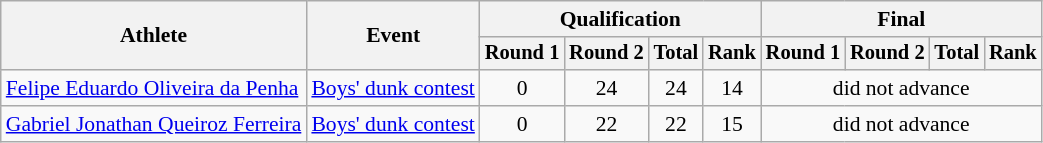<table class="wikitable" style="font-size:90%;">
<tr>
<th rowspan=2>Athlete</th>
<th rowspan=2>Event</th>
<th colspan=4>Qualification</th>
<th colspan=4>Final</th>
</tr>
<tr style="font-size:95%">
<th>Round 1</th>
<th>Round 2</th>
<th>Total</th>
<th>Rank</th>
<th>Round 1</th>
<th>Round 2</th>
<th>Total</th>
<th>Rank</th>
</tr>
<tr align=center>
<td align=left><a href='#'>Felipe Eduardo Oliveira da Penha</a></td>
<td align=left><a href='#'>Boys' dunk contest</a></td>
<td>0</td>
<td>24</td>
<td>24</td>
<td>14</td>
<td colspan=4>did not advance</td>
</tr>
<tr align=center>
<td align=left><a href='#'>Gabriel Jonathan Queiroz Ferreira</a></td>
<td align=left><a href='#'>Boys' dunk contest</a></td>
<td>0</td>
<td>22</td>
<td>22</td>
<td>15</td>
<td colspan=4>did not advance</td>
</tr>
</table>
